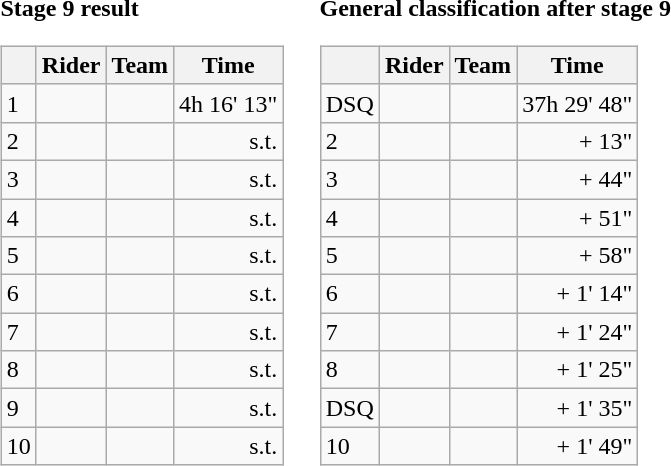<table>
<tr>
<td><strong>Stage 9 result</strong><br><table class="wikitable">
<tr>
<th></th>
<th>Rider</th>
<th>Team</th>
<th>Time</th>
</tr>
<tr>
<td>1</td>
<td></td>
<td></td>
<td align="right">4h 16' 13"</td>
</tr>
<tr>
<td>2</td>
<td></td>
<td></td>
<td align="right">s.t.</td>
</tr>
<tr>
<td>3</td>
<td></td>
<td></td>
<td align="right">s.t.</td>
</tr>
<tr>
<td>4</td>
<td></td>
<td></td>
<td align="right">s.t.</td>
</tr>
<tr>
<td>5</td>
<td></td>
<td></td>
<td align="right">s.t.</td>
</tr>
<tr>
<td>6</td>
<td></td>
<td></td>
<td align="right">s.t.</td>
</tr>
<tr>
<td>7</td>
<td></td>
<td></td>
<td align="right">s.t.</td>
</tr>
<tr>
<td>8</td>
<td></td>
<td></td>
<td align="right">s.t.</td>
</tr>
<tr>
<td>9</td>
<td></td>
<td></td>
<td align="right">s.t.</td>
</tr>
<tr>
<td>10</td>
<td></td>
<td></td>
<td align="right">s.t.</td>
</tr>
</table>
</td>
<td></td>
<td><strong>General classification after stage 9</strong><br><table class="wikitable">
<tr>
<th></th>
<th>Rider</th>
<th>Team</th>
<th>Time</th>
</tr>
<tr>
<td>DSQ</td>
<td><del></del> </td>
<td><del></del></td>
<td align="right">37h 29' 48"</td>
</tr>
<tr>
<td>2</td>
<td> </td>
<td></td>
<td align="right">+ 13"</td>
</tr>
<tr>
<td>3</td>
<td></td>
<td></td>
<td align="right">+ 44"</td>
</tr>
<tr>
<td>4</td>
<td></td>
<td></td>
<td align="right">+ 51"</td>
</tr>
<tr>
<td>5</td>
<td></td>
<td></td>
<td align="right">+ 58"</td>
</tr>
<tr>
<td>6</td>
<td></td>
<td></td>
<td align="right">+ 1' 14"</td>
</tr>
<tr>
<td>7</td>
<td></td>
<td></td>
<td align="right">+ 1' 24"</td>
</tr>
<tr>
<td>8</td>
<td></td>
<td></td>
<td align="right">+ 1' 25"</td>
</tr>
<tr>
<td>DSQ</td>
<td><del></del></td>
<td><del></del></td>
<td align="right">+ 1' 35"</td>
</tr>
<tr>
<td>10</td>
<td></td>
<td></td>
<td align="right">+ 1' 49"</td>
</tr>
</table>
</td>
</tr>
</table>
